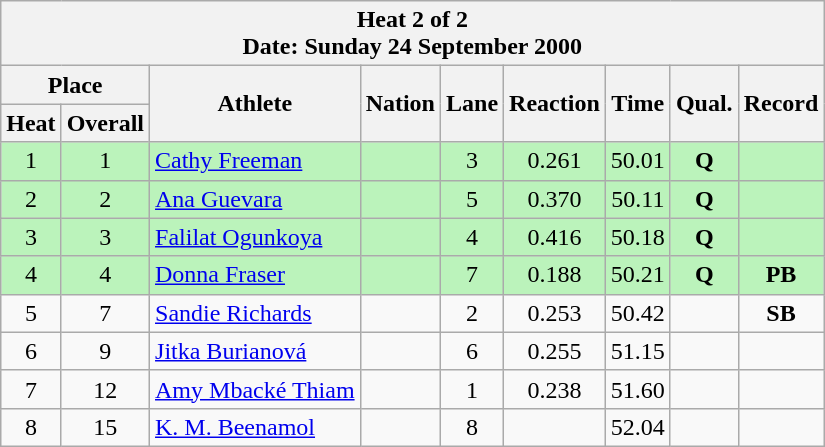<table class="wikitable sortable">
<tr>
<th colspan=9>Heat 2 of 2 <br> Date: Sunday 24 September 2000 <br></th>
</tr>
<tr>
<th colspan=2>Place</th>
<th rowspan=2>Athlete</th>
<th rowspan=2>Nation</th>
<th rowspan=2>Lane</th>
<th rowspan=2>Reaction</th>
<th rowspan=2>Time</th>
<th rowspan=2>Qual.</th>
<th rowspan=2>Record</th>
</tr>
<tr>
<th>Heat</th>
<th>Overall</th>
</tr>
<tr bgcolor = "bbf3bb">
<td align="center">1</td>
<td align="center">1</td>
<td align="left"><a href='#'>Cathy Freeman</a></td>
<td align="left"></td>
<td align="center">3</td>
<td align="center">0.261</td>
<td align="center">50.01</td>
<td align="center"><strong>Q </strong></td>
<td align="center"></td>
</tr>
<tr bgcolor = "bbf3bb">
<td align="center">2</td>
<td align="center">2</td>
<td align="left"><a href='#'>Ana Guevara</a></td>
<td align="left"></td>
<td align="center">5</td>
<td align="center">0.370</td>
<td align="center">50.11</td>
<td align="center"><strong>Q </strong></td>
<td align="center"></td>
</tr>
<tr bgcolor = "bbf3bb">
<td align="center">3</td>
<td align="center">3</td>
<td align="left"><a href='#'>Falilat Ogunkoya</a></td>
<td align="left"></td>
<td align="center">4</td>
<td align="center">0.416</td>
<td align="center">50.18</td>
<td align="center"><strong>Q</strong></td>
<td align="center"></td>
</tr>
<tr bgcolor = "bbf3bb">
<td align="center">4</td>
<td align="center">4</td>
<td align="left"><a href='#'>Donna Fraser</a></td>
<td align="left"></td>
<td align="center">7</td>
<td align="center">0.188</td>
<td align="center">50.21</td>
<td align="center"><strong>Q</strong></td>
<td align="center"><strong>PB</strong></td>
</tr>
<tr>
<td align="center">5</td>
<td align="center">7</td>
<td align="left"><a href='#'>Sandie Richards</a></td>
<td align="left"></td>
<td align="center">2</td>
<td align="center">0.253</td>
<td align="center">50.42</td>
<td align="center"></td>
<td align="center"><strong>SB</strong></td>
</tr>
<tr>
<td align="center">6</td>
<td align="center">9</td>
<td align="left"><a href='#'>Jitka Burianová</a></td>
<td align="left"></td>
<td align="center">6</td>
<td align="center">0.255</td>
<td align="center">51.15</td>
<td align="center"></td>
<td align="center"></td>
</tr>
<tr>
<td align="center">7</td>
<td align="center">12</td>
<td align="left"><a href='#'>Amy Mbacké Thiam</a></td>
<td align="left"></td>
<td align="center">1</td>
<td align="center">0.238</td>
<td align="center">51.60</td>
<td align="center"></td>
<td align="center"></td>
</tr>
<tr>
<td align="center">8</td>
<td align="center">15</td>
<td align="left"><a href='#'>K. M. Beenamol</a></td>
<td align="left"></td>
<td align="center">8</td>
<td align="center"></td>
<td align="center">52.04</td>
<td align="center"></td>
<td align="center"></td>
</tr>
</table>
